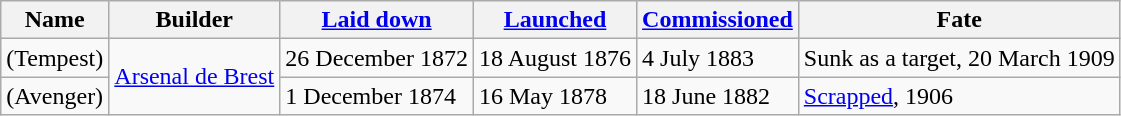<table class="wikitable">
<tr>
<th>Name</th>
<th>Builder</th>
<th><a href='#'>Laid down</a></th>
<th><a href='#'>Launched</a></th>
<th><a href='#'>Commissioned</a></th>
<th>Fate</th>
</tr>
<tr>
<td> (Tempest)</td>
<td rowspan=2><a href='#'>Arsenal de Brest</a></td>
<td>26 December 1872</td>
<td>18 August 1876</td>
<td>4 July 1883</td>
<td>Sunk as a target, 20 March 1909</td>
</tr>
<tr>
<td> (Avenger)</td>
<td>1 December 1874</td>
<td>16 May 1878</td>
<td>18 June 1882</td>
<td><a href='#'>Scrapped</a>, 1906</td>
</tr>
</table>
